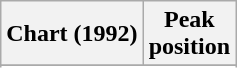<table class="wikitable sortable plainrowheaders" style="text-align:center;">
<tr>
<th scope="col">Chart (1992)</th>
<th scope="col">Peak<br>position</th>
</tr>
<tr>
</tr>
<tr>
</tr>
<tr>
</tr>
<tr>
</tr>
</table>
